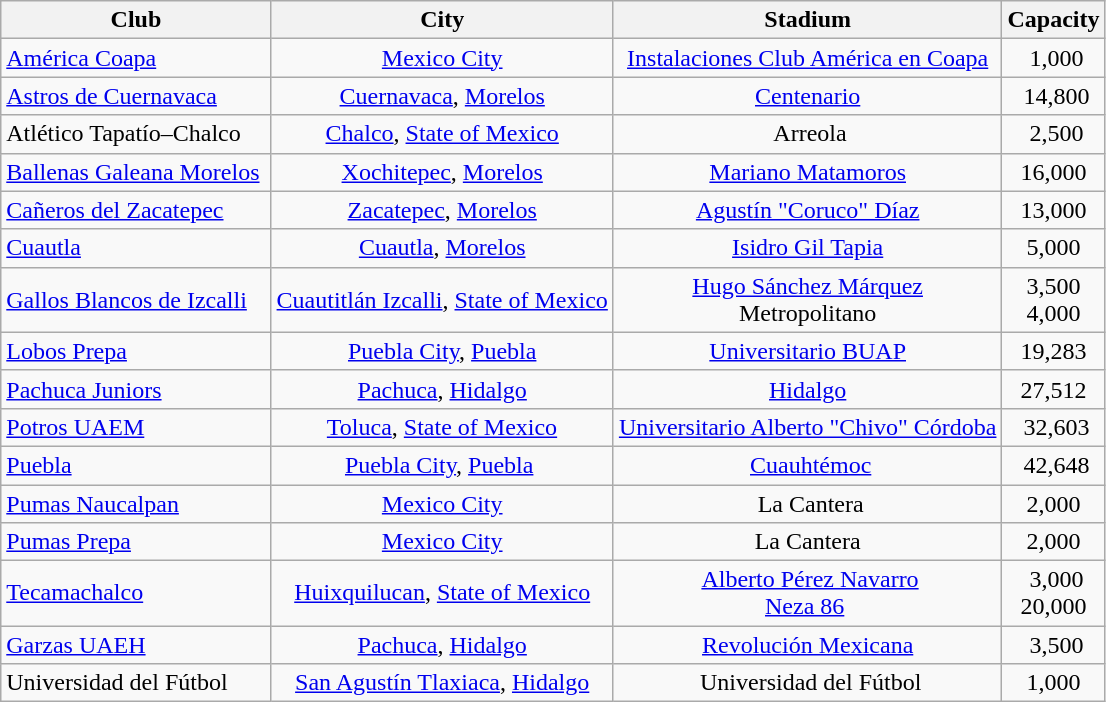<table class="wikitable sortable" style="text-align: center;">
<tr>
<th>Club</th>
<th>City</th>
<th>Stadium</th>
<th>Capacity</th>
</tr>
<tr>
<td align="left"><a href='#'>América Coapa</a> </td>
<td> <a href='#'>Mexico City</a> </td>
<td> <a href='#'>Instalaciones Club América en Coapa</a> </td>
<td> 1,000</td>
</tr>
<tr>
<td align="left"><a href='#'>Astros de Cuernavaca</a> </td>
<td> <a href='#'>Cuernavaca</a>, <a href='#'>Morelos</a> </td>
<td> <a href='#'>Centenario</a> </td>
<td> 14,800</td>
</tr>
<tr>
<td align="left">Atlético Tapatío–Chalco</td>
<td> <a href='#'>Chalco</a>, <a href='#'>State of Mexico</a> </td>
<td> Arreola</td>
<td> 2,500</td>
</tr>
<tr>
<td align="left"><a href='#'>Ballenas Galeana Morelos</a> </td>
<td> <a href='#'>Xochitepec</a>, <a href='#'>Morelos</a> </td>
<td> <a href='#'>Mariano Matamoros</a> </td>
<td>16,000</td>
</tr>
<tr>
<td align="left"><a href='#'>Cañeros del Zacatepec</a> </td>
<td><a href='#'>Zacatepec</a>, <a href='#'>Morelos</a></td>
<td><a href='#'>Agustín "Coruco" Díaz</a></td>
<td>13,000</td>
</tr>
<tr>
<td align="left"><a href='#'>Cuautla</a> </td>
<td> <a href='#'>Cuautla</a>, <a href='#'>Morelos</a> </td>
<td> <a href='#'>Isidro Gil Tapia</a> </td>
<td>5,000</td>
</tr>
<tr>
<td align="left"><a href='#'>Gallos Blancos de Izcalli</a></td>
<td><a href='#'>Cuautitlán Izcalli</a>, <a href='#'>State of Mexico</a></td>
<td><a href='#'>Hugo Sánchez Márquez</a><br>Metropolitano</td>
<td>3,500<br>4,000</td>
</tr>
<tr>
<td align="left"><a href='#'>Lobos Prepa</a></td>
<td><a href='#'>Puebla City</a>, <a href='#'>Puebla</a></td>
<td><a href='#'>Universitario BUAP</a></td>
<td>19,283</td>
</tr>
<tr>
<td align="left"><a href='#'>Pachuca Juniors</a></td>
<td><a href='#'>Pachuca</a>, <a href='#'>Hidalgo</a></td>
<td><a href='#'>Hidalgo</a></td>
<td>27,512</td>
</tr>
<tr>
<td align="left"><a href='#'>Potros UAEM</a> </td>
<td> <a href='#'>Toluca</a>, <a href='#'>State of Mexico</a> </td>
<td><a href='#'>Universitario Alberto "Chivo" Córdoba</a></td>
<td> 32,603</td>
</tr>
<tr>
<td align="left"><a href='#'>Puebla</a></td>
<td><a href='#'>Puebla City</a>, <a href='#'>Puebla</a> </td>
<td> <a href='#'>Cuauhtémoc</a></td>
<td> 42,648</td>
</tr>
<tr>
<td align="left"><a href='#'>Pumas Naucalpan</a> </td>
<td> <a href='#'>Mexico City</a> </td>
<td> La Cantera</td>
<td>2,000</td>
</tr>
<tr>
<td align="left"><a href='#'>Pumas Prepa</a></td>
<td><a href='#'>Mexico City</a></td>
<td>La Cantera</td>
<td>2,000</td>
</tr>
<tr>
<td align="left"><a href='#'>Tecamachalco</a> </td>
<td> <a href='#'>Huixquilucan</a>, <a href='#'>State of Mexico</a> </td>
<td> <a href='#'>Alberto Pérez Navarro</a><br><a href='#'>Neza 86</a> </td>
<td> 3,000<br>20,000</td>
</tr>
<tr>
<td align="left"><a href='#'>Garzas UAEH</a> </td>
<td> <a href='#'>Pachuca</a>, <a href='#'>Hidalgo</a> </td>
<td> <a href='#'>Revolución Mexicana</a> </td>
<td> 3,500</td>
</tr>
<tr>
<td align="left">Universidad del Fútbol</td>
<td> <a href='#'>San Agustín Tlaxiaca</a>, <a href='#'>Hidalgo</a> </td>
<td> Universidad del Fútbol</td>
<td>1,000</td>
</tr>
</table>
